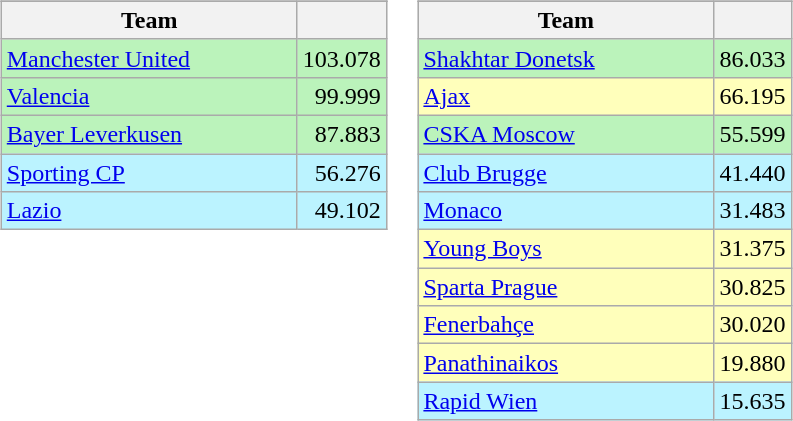<table>
<tr valign=top>
<td><br><table class="wikitable">
<tr>
</tr>
<tr>
<th width=190>Team</th>
<th></th>
</tr>
<tr bgcolor=#bbf3bb>
<td> <a href='#'>Manchester United</a></td>
<td align=right>103.078</td>
</tr>
<tr bgcolor=#bbf3bb>
<td> <a href='#'>Valencia</a></td>
<td align=right>99.999</td>
</tr>
<tr bgcolor=#bbf3bb>
<td> <a href='#'>Bayer Leverkusen</a></td>
<td align=right>87.883</td>
</tr>
<tr bgcolor=#bbf3ff>
<td> <a href='#'>Sporting CP</a></td>
<td align=right>56.276</td>
</tr>
<tr bgcolor=#bbf3ff>
<td> <a href='#'>Lazio</a></td>
<td align=right>49.102</td>
</tr>
</table>
</td>
<td><br><table class="wikitable">
<tr>
</tr>
<tr>
<th width=190>Team</th>
<th></th>
</tr>
<tr bgcolor=#bbf3bb>
<td> <a href='#'>Shakhtar Donetsk</a></td>
<td align=right>86.033</td>
</tr>
<tr bgcolor=#ffffbb>
<td> <a href='#'>Ajax</a></td>
<td align=right>66.195</td>
</tr>
<tr bgcolor=#bbf3bb>
<td> <a href='#'>CSKA Moscow</a></td>
<td align=right>55.599</td>
</tr>
<tr bgcolor=#bbf3ff>
<td> <a href='#'>Club Brugge</a></td>
<td align=right>41.440</td>
</tr>
<tr bgcolor=#bbf3ff>
<td> <a href='#'>Monaco</a></td>
<td align=right>31.483</td>
</tr>
<tr bgcolor=#ffffbb>
<td> <a href='#'>Young Boys</a></td>
<td align=right>31.375</td>
</tr>
<tr bgcolor=#ffffbb>
<td> <a href='#'>Sparta Prague</a></td>
<td align=right>30.825</td>
</tr>
<tr bgcolor=#ffffbb>
<td> <a href='#'>Fenerbahçe</a></td>
<td align=right>30.020</td>
</tr>
<tr bgcolor=#ffffbb>
<td> <a href='#'>Panathinaikos</a></td>
<td align=right>19.880</td>
</tr>
<tr bgcolor=#bbf3ff>
<td> <a href='#'>Rapid Wien</a></td>
<td align=right>15.635</td>
</tr>
</table>
</td>
</tr>
</table>
